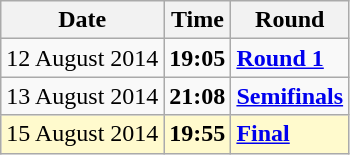<table class="wikitable">
<tr>
<th>Date</th>
<th>Time</th>
<th>Round</th>
</tr>
<tr>
<td>12 August 2014</td>
<td><strong>19:05</strong></td>
<td><strong><a href='#'>Round 1</a></strong></td>
</tr>
<tr>
<td>13 August 2014</td>
<td><strong>21:08</strong></td>
<td><strong><a href='#'>Semifinals</a></strong></td>
</tr>
<tr style=background:lemonchiffon>
<td>15 August 2014</td>
<td><strong>19:55</strong></td>
<td><strong><a href='#'>Final</a></strong></td>
</tr>
</table>
